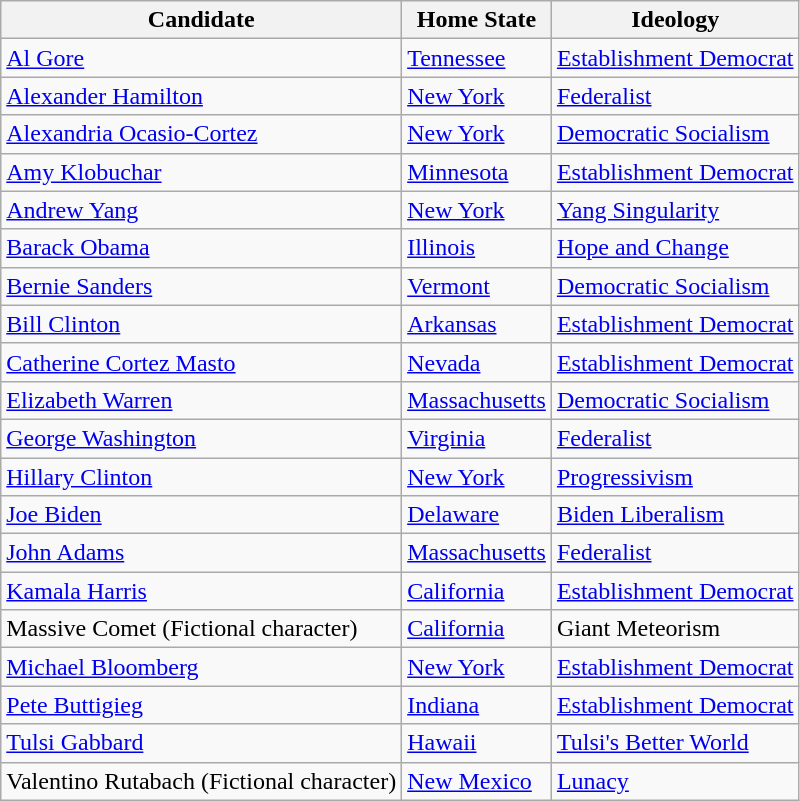<table class="wikitable">
<tr>
<th>Candidate</th>
<th>Home State</th>
<th>Ideology</th>
</tr>
<tr>
<td><a href='#'>Al Gore</a></td>
<td><a href='#'>Tennessee</a></td>
<td><a href='#'>Establishment Democrat</a></td>
</tr>
<tr>
<td><a href='#'>Alexander Hamilton</a></td>
<td><a href='#'>New York</a></td>
<td><a href='#'>Federalist</a></td>
</tr>
<tr>
<td><a href='#'>Alexandria Ocasio-Cortez</a></td>
<td><a href='#'>New York</a></td>
<td><a href='#'>Democratic Socialism</a></td>
</tr>
<tr>
<td><a href='#'>Amy Klobuchar</a></td>
<td><a href='#'>Minnesota</a></td>
<td><a href='#'>Establishment Democrat</a></td>
</tr>
<tr>
<td><a href='#'>Andrew Yang</a></td>
<td><a href='#'>New York</a></td>
<td><a href='#'>Yang Singularity</a></td>
</tr>
<tr>
<td><a href='#'>Barack Obama</a></td>
<td><a href='#'>Illinois</a></td>
<td><a href='#'>Hope and Change</a></td>
</tr>
<tr>
<td><a href='#'>Bernie Sanders</a></td>
<td><a href='#'>Vermont</a></td>
<td><a href='#'>Democratic Socialism</a></td>
</tr>
<tr>
<td><a href='#'>Bill Clinton</a></td>
<td><a href='#'>Arkansas</a></td>
<td><a href='#'>Establishment Democrat</a></td>
</tr>
<tr>
<td><a href='#'>Catherine Cortez Masto</a></td>
<td><a href='#'>Nevada</a></td>
<td><a href='#'>Establishment Democrat</a></td>
</tr>
<tr>
<td><a href='#'>Elizabeth Warren</a></td>
<td><a href='#'>Massachusetts</a></td>
<td><a href='#'>Democratic Socialism</a></td>
</tr>
<tr>
<td><a href='#'>George Washington</a></td>
<td><a href='#'>Virginia</a></td>
<td><a href='#'>Federalist</a></td>
</tr>
<tr>
<td><a href='#'>Hillary Clinton</a></td>
<td><a href='#'>New York</a></td>
<td><a href='#'>Progressivism</a></td>
</tr>
<tr>
<td><a href='#'>Joe Biden</a></td>
<td><a href='#'>Delaware</a></td>
<td><a href='#'>Biden Liberalism</a></td>
</tr>
<tr>
<td><a href='#'>John Adams</a></td>
<td><a href='#'>Massachusetts</a></td>
<td><a href='#'>Federalist</a></td>
</tr>
<tr>
<td><a href='#'>Kamala Harris</a></td>
<td><a href='#'>California</a></td>
<td><a href='#'>Establishment Democrat</a></td>
</tr>
<tr>
<td>Massive Comet (Fictional character)</td>
<td><a href='#'>California</a></td>
<td>Giant Meteorism</td>
</tr>
<tr>
<td><a href='#'>Michael Bloomberg</a></td>
<td><a href='#'>New York</a></td>
<td><a href='#'>Establishment Democrat</a></td>
</tr>
<tr>
<td><a href='#'>Pete Buttigieg</a></td>
<td><a href='#'>Indiana</a></td>
<td><a href='#'>Establishment Democrat</a></td>
</tr>
<tr>
<td><a href='#'>Tulsi Gabbard</a></td>
<td><a href='#'>Hawaii</a></td>
<td><a href='#'>Tulsi's Better World</a></td>
</tr>
<tr>
<td>Valentino Rutabach (Fictional character)</td>
<td><a href='#'>New Mexico</a></td>
<td><a href='#'>Lunacy</a></td>
</tr>
</table>
